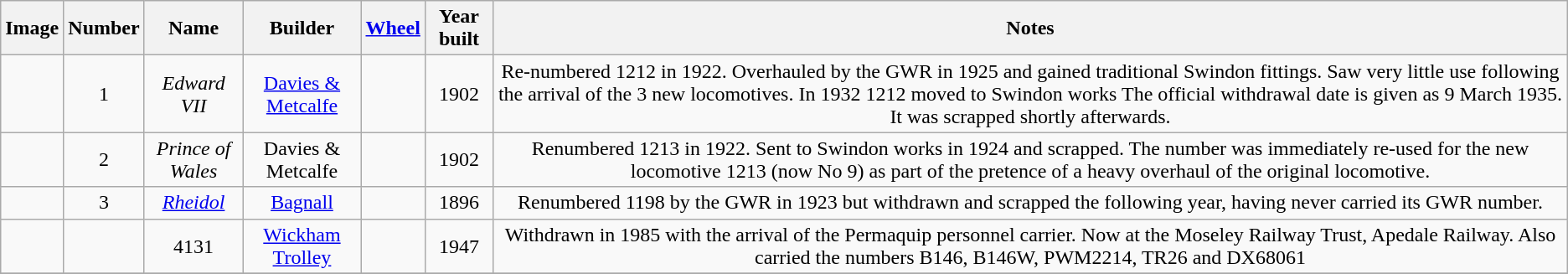<table class="sort wikitable sortable">
<tr>
<th>Image</th>
<th>Number</th>
<th>Name</th>
<th>Builder</th>
<th><a href='#'>Wheel<br></a></th>
<th>Year built</th>
<th>Notes</th>
</tr>
<tr>
<td></td>
<td align=center>1</td>
<td align=center><em>Edward VII</em></td>
<td align=center><a href='#'>Davies & Metcalfe</a></td>
<td align=center></td>
<td align=center>1902</td>
<td align=center>Re-numbered 1212 in 1922. Overhauled by the GWR in 1925 and gained traditional Swindon fittings. Saw very little use following the arrival of the 3 new locomotives. In 1932 1212 moved to Swindon works The official withdrawal date is given as 9 March 1935. It was scrapped shortly afterwards.</td>
</tr>
<tr>
<td></td>
<td align=center>2</td>
<td align=center><em>Prince of Wales</em></td>
<td align=center>Davies & Metcalfe</td>
<td align=center></td>
<td align=center>1902</td>
<td align=center>Renumbered 1213 in 1922. Sent to Swindon works in 1924 and scrapped. The number was immediately re-used for the new locomotive 1213 (now No 9) as part of the pretence of a heavy overhaul of the original locomotive.</td>
</tr>
<tr>
<td></td>
<td align=center>3</td>
<td align=center><em><a href='#'>Rheidol</a></em></td>
<td align=center><a href='#'>Bagnall</a></td>
<td align=center></td>
<td align=center>1896</td>
<td align=center>Renumbered 1198 by the GWR in 1923 but withdrawn and scrapped the following year, having never carried its GWR number.</td>
</tr>
<tr>
<td></td>
<td></td>
<td align=center>4131</td>
<td align=center><a href='#'>Wickham Trolley</a></td>
<td align=center></td>
<td align=center>1947</td>
<td align=center>Withdrawn in 1985 with the arrival of the Permaquip personnel carrier. Now at the Moseley Railway Trust, Apedale Railway. Also carried the numbers B146, B146W,  PWM2214, TR26 and DX68061</td>
</tr>
<tr>
</tr>
</table>
